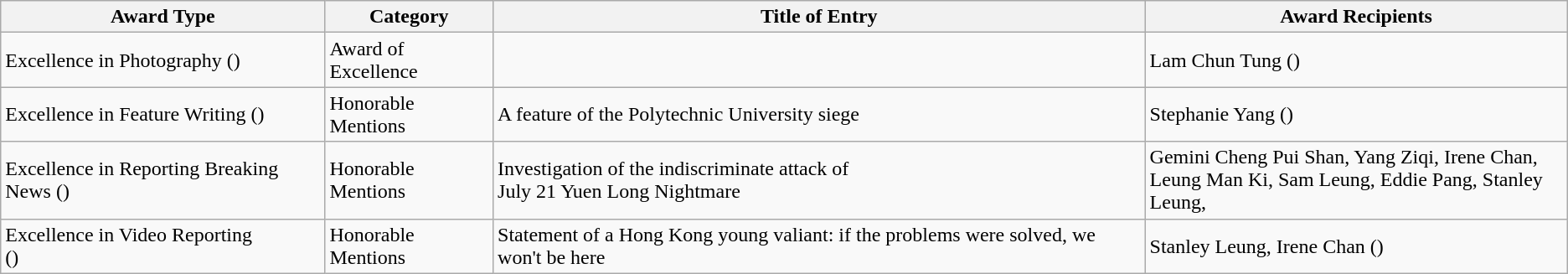<table class="wikitable">
<tr>
<th>Award Type</th>
<th>Category</th>
<th>Title of Entry</th>
<th>Award Recipients</th>
</tr>
<tr>
<td>Excellence in Photography ()</td>
<td>Award of Excellence</td>
<td></td>
<td>Lam Chun Tung ()</td>
</tr>
<tr>
<td>Excellence in Feature Writing ()</td>
<td>Honorable Mentions</td>
<td>A feature of the Polytechnic University siege </td>
<td>Stephanie Yang ()</td>
</tr>
<tr>
<td>Excellence in Reporting Breaking News ()</td>
<td>Honorable Mentions</td>
<td>Investigation of the indiscriminate attack of<br>July 21 Yuen Long Nightmare<br></td>
<td>Gemini Cheng Pui Shan, Yang Ziqi, Irene Chan,<br>Leung Man Ki, Sam Leung, Eddie Pang, Stanley Leung,<br></td>
</tr>
<tr>
<td>Excellence in Video Reporting<br>()</td>
<td>Honorable Mentions</td>
<td>Statement of a Hong Kong young valiant: if the problems were solved, we won't be here<br></td>
<td>Stanley Leung, Irene Chan ()</td>
</tr>
</table>
